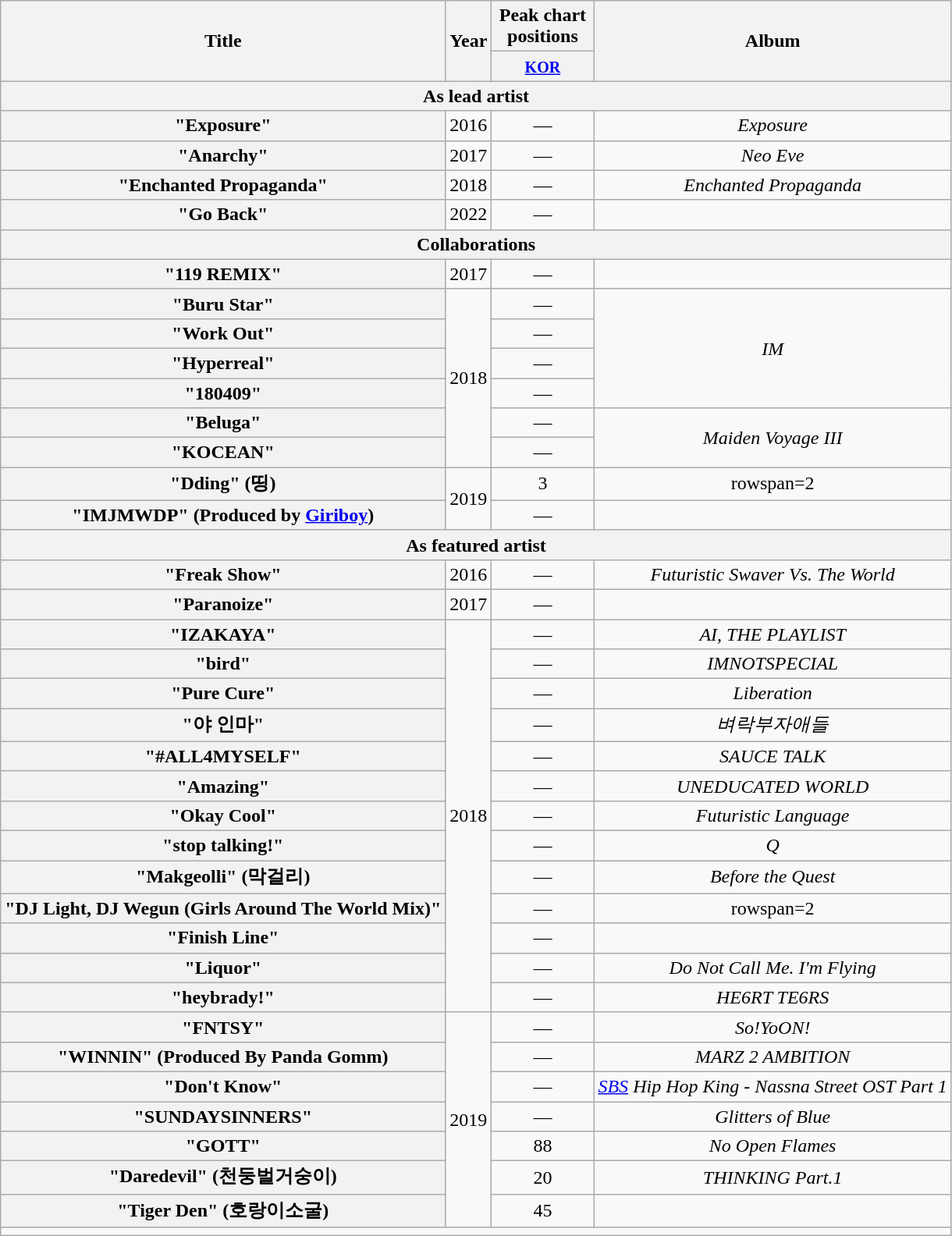<table class="wikitable plainrowheaders" style="text-align:center;">
<tr>
<th scope="col" rowspan="2">Title</th>
<th scope="col" rowspan="2">Year</th>
<th scope="col" colspan="1" style="width:5em;">Peak chart positions</th>
<th scope="col" rowspan="2">Album</th>
</tr>
<tr>
<th><small><a href='#'>KOR</a></small><br></th>
</tr>
<tr>
<th scope="col" colspan="4">As lead artist</th>
</tr>
<tr>
<th scope="row">"Exposure"<br></th>
<td>2016</td>
<td>—</td>
<td><em>Exposure</em></td>
</tr>
<tr>
<th scope="row">"Anarchy"</th>
<td>2017</td>
<td>—</td>
<td><em>Neo Eve</em></td>
</tr>
<tr>
<th scope="row">"Enchanted Propaganda"</th>
<td>2018</td>
<td>—</td>
<td><em>Enchanted Propaganda</em></td>
</tr>
<tr>
<th scope="row">"Go Back"</th>
<td>2022</td>
<td>—</td>
<td></td>
</tr>
<tr>
<th scope="col" colspan="4">Collaborations</th>
</tr>
<tr>
<th scope="row">"119 REMIX" <br></th>
<td>2017</td>
<td>—</td>
<td><em></em></td>
</tr>
<tr>
<th scope="row">"Buru Star" <br></th>
<td rowspan=6>2018</td>
<td>—</td>
<td rowspan=4><em>IM</em></td>
</tr>
<tr>
<th scope="row">"Work Out" <br></th>
<td>—</td>
</tr>
<tr>
<th scope="row">"Hyperreal" <br></th>
<td>—</td>
</tr>
<tr>
<th scope="row">"180409" <br></th>
<td>—</td>
</tr>
<tr>
<th scope="row">"Beluga" <br></th>
<td>—</td>
<td rowspan=2><em>Maiden Voyage III</em></td>
</tr>
<tr>
<th scope="row">"KOCEAN" <br></th>
<td>—</td>
</tr>
<tr>
<th scope="row">"Dding" (띵)<br></th>
<td rowspan=2>2019</td>
<td>3</td>
<td>rowspan=2 <em></em></td>
</tr>
<tr>
<th scope="row">"IMJMWDP" (Produced by <a href='#'>Giriboy</a>)<br></th>
<td>—</td>
</tr>
<tr>
<th scope="col" colspan="4">As featured artist</th>
</tr>
<tr>
<th scope="row">"Freak Show" <br></th>
<td>2016</td>
<td>—</td>
<td><em>Futuristic Swaver Vs. The World</em></td>
</tr>
<tr>
<th scope="row">"Paranoize" <br></th>
<td>2017</td>
<td>—</td>
<td><em></em></td>
</tr>
<tr>
<th scope="row">"IZAKAYA" <br></th>
<td rowspan=13>2018</td>
<td>—</td>
<td><em>AI, THE PLAYLIST</em></td>
</tr>
<tr>
<th scope="row">"bird" <br></th>
<td>—</td>
<td><em>IMNOTSPECIAL</em></td>
</tr>
<tr>
<th scope="row">"Pure Cure" <br></th>
<td>—</td>
<td><em>Liberation</em></td>
</tr>
<tr>
<th scope="row">"야 인마" <br></th>
<td>—</td>
<td><em>벼락부자애들</em></td>
</tr>
<tr>
<th scope="row">"#ALL4MYSELF" <br></th>
<td>—</td>
<td><em>SAUCE TALK</em></td>
</tr>
<tr>
<th scope="row">"Amazing" <br></th>
<td>—</td>
<td><em>UNEDUCATED WORLD</em></td>
</tr>
<tr>
<th scope="row">"Okay Cool" <br></th>
<td>—</td>
<td><em>Futuristic Language</em></td>
</tr>
<tr>
<th scope="row">"stop talking!" <br></th>
<td>—</td>
<td><em>Q</em></td>
</tr>
<tr>
<th scope="row">"Makgeolli" (막걸리) <br></th>
<td>—</td>
<td><em>Before the Quest</em></td>
</tr>
<tr>
<th scope="row">"DJ Light, DJ Wegun (Girls Around The World Mix)" <br></th>
<td>—</td>
<td>rowspan=2 <em></em></td>
</tr>
<tr>
<th scope="row">"Finish Line" <br></th>
<td>—</td>
</tr>
<tr>
<th scope="row">"Liquor" <br></th>
<td>—</td>
<td><em>Do Not Call Me. I'm Flying</em></td>
</tr>
<tr>
<th scope="row">"heybrady!" <br></th>
<td>—</td>
<td><em>HE6RT TE6RS</em></td>
</tr>
<tr>
<th scope="row">"FNTSY" <br></th>
<td rowspan=7>2019</td>
<td>—</td>
<td><em>So!YoON!</em></td>
</tr>
<tr>
<th scope="row">"WINNIN" (Produced By Panda Gomm) <br></th>
<td>—</td>
<td><em>MARZ 2 AMBITION</em></td>
</tr>
<tr>
<th scope="row">"Don't Know" <br></th>
<td>—</td>
<td><em><a href='#'>SBS</a> Hip Hop King - Nassna Street OST Part 1</em></td>
</tr>
<tr>
<th scope="row">"SUNDAYSINNERS" <br></th>
<td>—</td>
<td><em>Glitters of Blue</em></td>
</tr>
<tr>
<th scope="row">"GOTT" <br></th>
<td>88</td>
<td><em>No Open Flames</em></td>
</tr>
<tr>
<th scope="row">"Daredevil" (천둥벌거숭이) <br></th>
<td>20</td>
<td><em>THINKING Part.1</em></td>
</tr>
<tr>
<th scope="row">"Tiger Den" (호랑이소굴) <br></th>
<td>45</td>
<td><em></em></td>
</tr>
<tr>
<td colspan="4"></td>
</tr>
</table>
